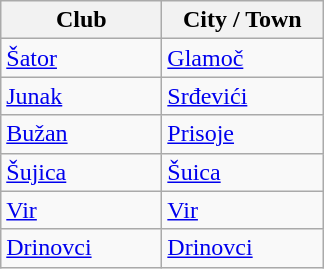<table class="wikitable sortable">
<tr>
<th style="width:100px;">Club</th>
<th style="width:100px;">City / Town</th>
</tr>
<tr>
<td><a href='#'>Šator</a></td>
<td><a href='#'>Glamoč</a></td>
</tr>
<tr>
<td><a href='#'>Junak</a></td>
<td><a href='#'>Srđevići</a></td>
</tr>
<tr>
<td><a href='#'>Bužan</a></td>
<td><a href='#'>Prisoje</a></td>
</tr>
<tr>
<td><a href='#'>Šujica</a></td>
<td><a href='#'>Šuica</a></td>
</tr>
<tr>
<td><a href='#'>Vir</a></td>
<td><a href='#'>Vir</a></td>
</tr>
<tr>
<td><a href='#'>Drinovci</a></td>
<td><a href='#'>Drinovci</a></td>
</tr>
</table>
